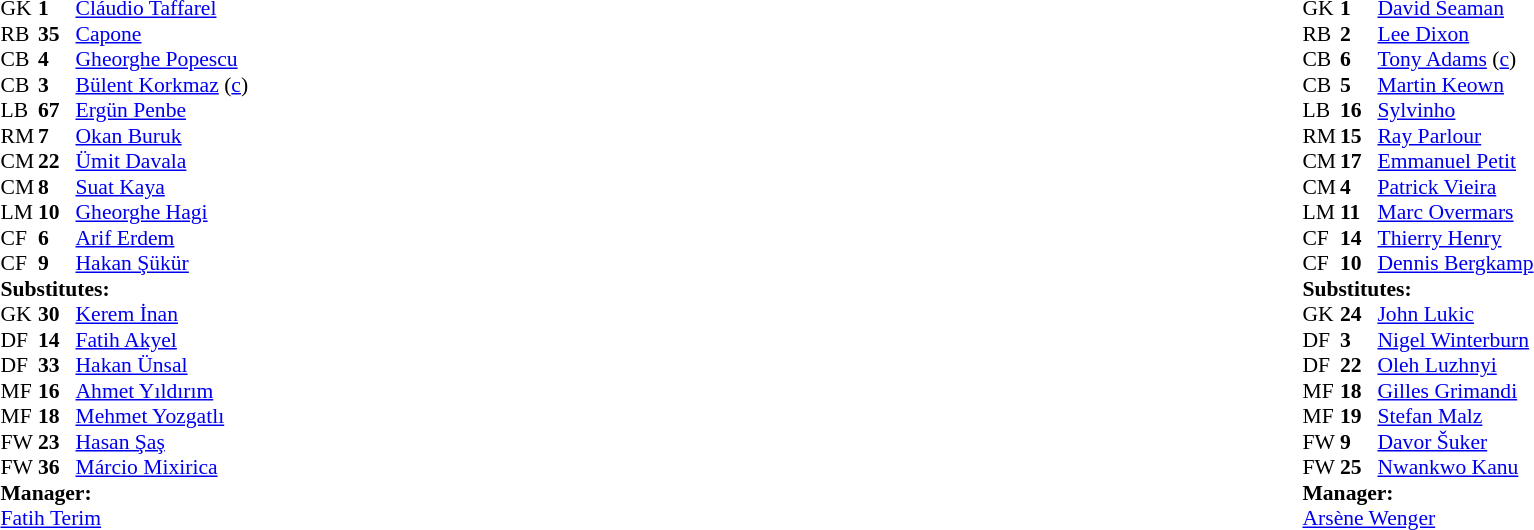<table width="100%">
<tr>
<td valign="top" width="40%"><br><table style="font-size:90%" cellspacing="0" cellpadding="0">
<tr>
<th width=25></th>
<th width=25></th>
</tr>
<tr>
<td>GK</td>
<td><strong>1</strong></td>
<td> <a href='#'>Cláudio Taffarel</a></td>
</tr>
<tr>
<td>RB</td>
<td><strong>35</strong></td>
<td> <a href='#'>Capone</a></td>
<td></td>
</tr>
<tr>
<td>CB</td>
<td><strong>4</strong></td>
<td> <a href='#'>Gheorghe Popescu</a></td>
<td></td>
</tr>
<tr>
<td>CB</td>
<td><strong>3</strong></td>
<td> <a href='#'>Bülent Korkmaz</a> (<a href='#'>c</a>)</td>
<td></td>
</tr>
<tr>
<td>LB</td>
<td><strong>67</strong></td>
<td> <a href='#'>Ergün Penbe</a></td>
</tr>
<tr>
<td>RM</td>
<td><strong>7</strong></td>
<td> <a href='#'>Okan Buruk</a></td>
<td></td>
<td></td>
</tr>
<tr>
<td>CM</td>
<td><strong>22</strong></td>
<td> <a href='#'>Ümit Davala</a></td>
</tr>
<tr>
<td>CM</td>
<td><strong>8</strong></td>
<td> <a href='#'>Suat Kaya</a></td>
<td></td>
<td></td>
</tr>
<tr>
<td>LM</td>
<td><strong>10</strong></td>
<td> <a href='#'>Gheorghe Hagi</a></td>
<td></td>
</tr>
<tr>
<td>CF</td>
<td><strong>6</strong></td>
<td> <a href='#'>Arif Erdem</a></td>
<td></td>
<td></td>
</tr>
<tr>
<td>CF</td>
<td><strong>9</strong></td>
<td> <a href='#'>Hakan Şükür</a></td>
</tr>
<tr>
<td colspan=3><strong>Substitutes:</strong></td>
</tr>
<tr>
<td>GK</td>
<td><strong>30</strong></td>
<td> <a href='#'>Kerem İnan</a></td>
</tr>
<tr>
<td>DF</td>
<td><strong>14</strong></td>
<td> <a href='#'>Fatih Akyel</a></td>
</tr>
<tr>
<td>DF</td>
<td><strong>33</strong></td>
<td> <a href='#'>Hakan Ünsal</a></td>
<td></td>
<td></td>
</tr>
<tr>
<td>MF</td>
<td><strong>16</strong></td>
<td> <a href='#'>Ahmet Yıldırım</a></td>
<td></td>
<td></td>
</tr>
<tr>
<td>MF</td>
<td><strong>18</strong></td>
<td> <a href='#'>Mehmet Yozgatlı</a></td>
</tr>
<tr>
<td>FW</td>
<td><strong>23</strong></td>
<td> <a href='#'>Hasan Şaş</a></td>
<td></td>
<td></td>
</tr>
<tr>
<td>FW</td>
<td><strong>36</strong></td>
<td> <a href='#'>Márcio Mixirica</a></td>
</tr>
<tr>
<td colspan=3><strong>Manager:</strong></td>
</tr>
<tr>
<td colspan=4> <a href='#'>Fatih Terim</a></td>
</tr>
</table>
</td>
<td valign="top"></td>
<td valign="top" width="50%"><br><table style="font-size: 90%; margin: auto;" cellspacing="0" cellpadding="0">
<tr>
<th width=25></th>
<th width=25></th>
</tr>
<tr>
<td>GK</td>
<td><strong>1</strong></td>
<td> <a href='#'>David Seaman</a></td>
</tr>
<tr>
<td>RB</td>
<td><strong>2</strong></td>
<td> <a href='#'>Lee Dixon</a></td>
</tr>
<tr>
<td>CB</td>
<td><strong>6</strong></td>
<td> <a href='#'>Tony Adams</a> (<a href='#'>c</a>)</td>
<td></td>
</tr>
<tr>
<td>CB</td>
<td><strong>5</strong></td>
<td> <a href='#'>Martin Keown</a></td>
<td></td>
</tr>
<tr>
<td>LB</td>
<td><strong>16</strong></td>
<td> <a href='#'>Sylvinho</a></td>
</tr>
<tr>
<td>RM</td>
<td><strong>15</strong></td>
<td> <a href='#'>Ray Parlour</a></td>
</tr>
<tr>
<td>CM</td>
<td><strong>17</strong></td>
<td> <a href='#'>Emmanuel Petit</a></td>
</tr>
<tr>
<td>CM</td>
<td><strong>4</strong></td>
<td> <a href='#'>Patrick Vieira</a></td>
<td></td>
</tr>
<tr>
<td>LM</td>
<td><strong>11</strong></td>
<td> <a href='#'>Marc Overmars</a></td>
<td></td>
<td></td>
</tr>
<tr>
<td>CF</td>
<td><strong>14</strong></td>
<td> <a href='#'>Thierry Henry</a></td>
</tr>
<tr>
<td>CF</td>
<td><strong>10</strong></td>
<td> <a href='#'>Dennis Bergkamp</a></td>
<td></td>
<td></td>
</tr>
<tr>
<td colspan=3><strong>Substitutes:</strong></td>
</tr>
<tr>
<td>GK</td>
<td><strong>24</strong></td>
<td> <a href='#'>John Lukic</a></td>
</tr>
<tr>
<td>DF</td>
<td><strong>3</strong></td>
<td> <a href='#'>Nigel Winterburn</a></td>
</tr>
<tr>
<td>DF</td>
<td><strong>22</strong></td>
<td> <a href='#'>Oleh Luzhnyi</a></td>
</tr>
<tr>
<td>MF</td>
<td><strong>18</strong></td>
<td> <a href='#'>Gilles Grimandi</a></td>
</tr>
<tr>
<td>MF</td>
<td><strong>19</strong></td>
<td> <a href='#'>Stefan Malz</a></td>
</tr>
<tr>
<td>FW</td>
<td><strong>9</strong></td>
<td> <a href='#'>Davor Šuker</a></td>
<td></td>
<td></td>
</tr>
<tr>
<td>FW</td>
<td><strong>25</strong></td>
<td> <a href='#'>Nwankwo Kanu</a></td>
<td></td>
<td></td>
</tr>
<tr>
<td colspan=3><strong>Manager:</strong></td>
</tr>
<tr>
<td colspan=4> <a href='#'>Arsène Wenger</a></td>
</tr>
</table>
</td>
</tr>
</table>
